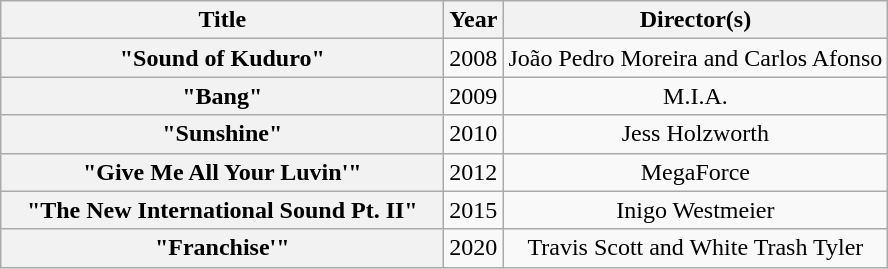<table class="wikitable plainrowheaders" style="text-align:center;">
<tr>
<th scope="col" style="width:18em;">Title</th>
<th scope="col">Year</th>
<th scope="col">Director(s)</th>
</tr>
<tr>
<th scope="row">"Sound of Kuduro" <br> </th>
<td>2008</td>
<td>João Pedro Moreira and Carlos Afonso</td>
</tr>
<tr>
<th scope="row">"Bang" <br> </th>
<td>2009</td>
<td>M.I.A.</td>
</tr>
<tr>
<th scope="row">"Sunshine" <br> </th>
<td>2010</td>
<td>Jess Holzworth</td>
</tr>
<tr>
<th scope="row">"Give Me All Your Luvin'" <br> </th>
<td>2012</td>
<td>MegaForce</td>
</tr>
<tr>
<th scope="row">"The New International Sound Pt. II" <br> </th>
<td>2015</td>
<td>Inigo Westmeier</td>
</tr>
<tr>
<th scope="row">"Franchise'" <br> </th>
<td>2020</td>
<td>Travis Scott and White Trash Tyler</td>
</tr>
</table>
